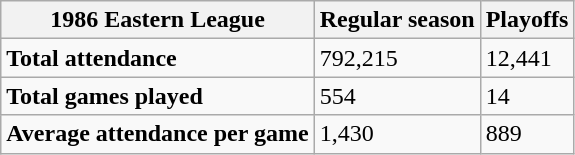<table class="wikitable" border="1">
<tr>
<th>1986 Eastern League</th>
<th>Regular season</th>
<th>Playoffs</th>
</tr>
<tr>
<td><strong>Total attendance</strong></td>
<td>792,215</td>
<td>12,441</td>
</tr>
<tr>
<td><strong>Total games played</strong></td>
<td>554</td>
<td>14</td>
</tr>
<tr>
<td><strong>Average attendance per game</strong></td>
<td>1,430</td>
<td>889</td>
</tr>
</table>
